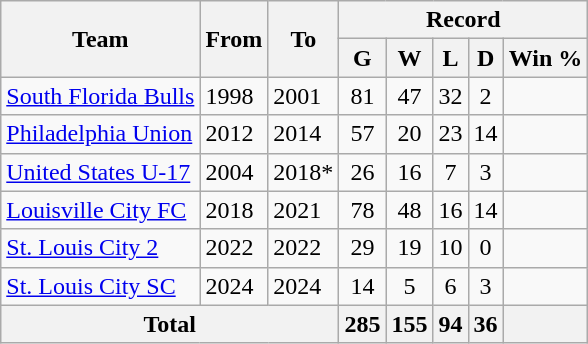<table class="wikitable" style="text-align: center">
<tr>
<th rowspan=2>Team</th>
<th rowspan=2>From</th>
<th rowspan=2>To</th>
<th colspan=5>Record</th>
</tr>
<tr>
<th>G</th>
<th>W</th>
<th>L</th>
<th>D</th>
<th>Win %</th>
</tr>
<tr>
<td align=left><a href='#'>South Florida Bulls</a></td>
<td align=left>1998</td>
<td align=left>2001</td>
<td>81</td>
<td>47</td>
<td>32</td>
<td>2</td>
<td></td>
</tr>
<tr>
<td align=left><a href='#'>Philadelphia Union</a></td>
<td align=left>2012</td>
<td align=left>2014</td>
<td>57</td>
<td>20</td>
<td>23</td>
<td>14</td>
<td></td>
</tr>
<tr>
<td align=left><a href='#'>United States U-17</a></td>
<td align=left>2004</td>
<td align=left>2018*</td>
<td>26</td>
<td>16</td>
<td>7</td>
<td>3</td>
<td></td>
</tr>
<tr>
<td align=left><a href='#'>Louisville City FC</a></td>
<td align=left>2018</td>
<td align=left>2021</td>
<td>78</td>
<td>48</td>
<td>16</td>
<td>14</td>
<td></td>
</tr>
<tr>
<td align=left><a href='#'>St. Louis City 2</a></td>
<td align=left>2022</td>
<td align=left>2022</td>
<td>29</td>
<td>19</td>
<td>10</td>
<td>0</td>
<td></td>
</tr>
<tr>
<td align=left><a href='#'>St. Louis City SC</a></td>
<td align=left>2024</td>
<td align=left>2024</td>
<td>14</td>
<td>5</td>
<td>6</td>
<td>3</td>
<td></td>
</tr>
<tr>
<th colspan=3>Total</th>
<th>285</th>
<th>155</th>
<th>94</th>
<th>36</th>
<th></th>
</tr>
</table>
